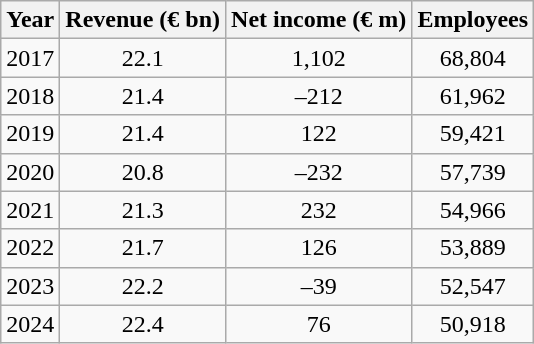<table class="wikitable float-left" style="text-align: center;">
<tr>
<th>Year</th>
<th>Revenue (€ bn)</th>
<th>Net income (€ m)</th>
<th>Employees</th>
</tr>
<tr>
<td>2017</td>
<td>22.1</td>
<td>1,102</td>
<td>68,804</td>
</tr>
<tr>
<td>2018</td>
<td>21.4</td>
<td>–212</td>
<td>61,962</td>
</tr>
<tr>
<td>2019</td>
<td>21.4</td>
<td>122</td>
<td>59,421</td>
</tr>
<tr>
<td>2020</td>
<td>20.8</td>
<td>–232</td>
<td>57,739</td>
</tr>
<tr>
<td>2021</td>
<td>21.3</td>
<td>232</td>
<td>54,966</td>
</tr>
<tr>
<td>2022</td>
<td>21.7</td>
<td>126</td>
<td>53,889</td>
</tr>
<tr>
<td>2023</td>
<td>22.2</td>
<td>–39</td>
<td>52,547</td>
</tr>
<tr>
<td>2024</td>
<td>22.4</td>
<td>76</td>
<td>50,918</td>
</tr>
</table>
